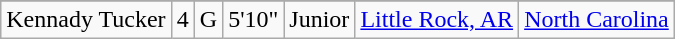<table class="wikitable sortable" border="1" style="text-align: center;">
<tr align=center>
</tr>
<tr>
<td>Kennady Tucker</td>
<td>4</td>
<td>G</td>
<td>5'10"</td>
<td>Junior</td>
<td><a href='#'>Little Rock, AR</a></td>
<td><a href='#'>North Carolina</a></td>
</tr>
</table>
